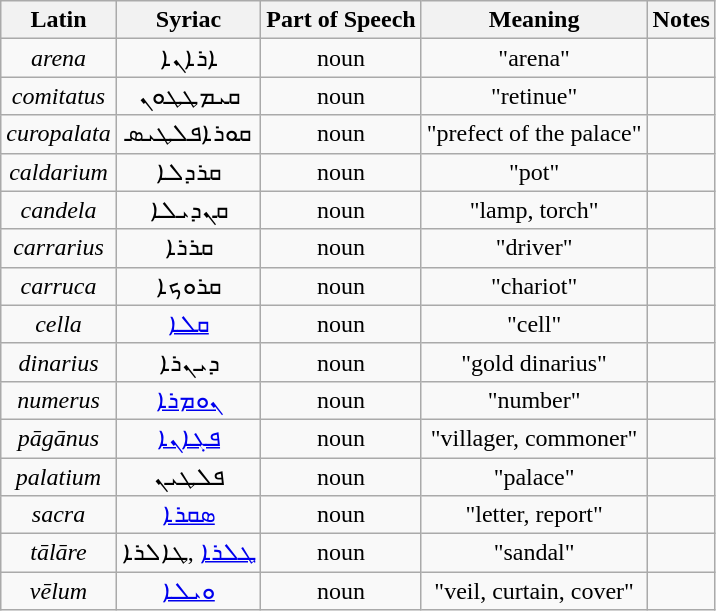<table class="wikitable" |->
<tr>
<th colspan="1">Latin</th>
<th colspan="1">Syriac</th>
<th>Part of Speech</th>
<th colspan="1">Meaning</th>
<th>Notes</th>
</tr>
<tr style="text-align:center;">
<td><em>arena</em></td>
<td>ܐܪܐܢܐ</td>
<td>noun</td>
<td>"arena"</td>
<td></td>
</tr>
<tr style="text-align:center;">
<td><em>comitatus</em></td>
<td>ܩܝܡܛܛܘܢ</td>
<td>noun</td>
<td>"retinue"</td>
<td></td>
</tr>
<tr style="text-align:center;">
<td><em>curopalata</em></td>
<td>ܩܘܪܐܦܠܛܝܣ</td>
<td>noun</td>
<td>"prefect of the palace"</td>
<td></td>
</tr>
<tr style="text-align:center;">
<td><em>caldarium</em></td>
<td>ܩܪܕܠܐ</td>
<td>noun</td>
<td>"pot"</td>
<td></td>
</tr>
<tr style="text-align:center;">
<td><em>candela</em></td>
<td>ܩܢܕܝܠܐ</td>
<td>noun</td>
<td>"lamp, torch"</td>
<td></td>
</tr>
<tr style="text-align:center;">
<td><em>carrarius</em></td>
<td>ܩܪܪܐ</td>
<td>noun</td>
<td>"driver"</td>
<td></td>
</tr>
<tr style="text-align:center;">
<td><em>carruca</em></td>
<td>ܩܪܘܟܐ</td>
<td>noun</td>
<td>"chariot"</td>
<td></td>
</tr>
<tr style="text-align: center;">
<td><em>cella</em></td>
<td><a href='#'>ܩܠܐ</a></td>
<td>noun</td>
<td>"cell"</td>
<td></td>
</tr>
<tr style="text-align:center;">
<td><em>dinarius</em></td>
<td>ܕܝܢܪܐ</td>
<td>noun</td>
<td>"gold dinarius"</td>
<td></td>
</tr>
<tr style="text-align: center;">
<td><em>numerus</em></td>
<td><a href='#'>ܢܘܡܪܐ</a></td>
<td>noun</td>
<td>"number"</td>
<td></td>
</tr>
<tr style="text-align: center;">
<td><em>pāgānus</em></td>
<td><a href='#'>ܦܓܐܢܐ</a></td>
<td>noun</td>
<td>"villager, commoner"</td>
<td></td>
</tr>
<tr style="text-align: center;">
<td><em>palatium</em></td>
<td>ܦܠܛܝܢ</td>
<td>noun</td>
<td>"palace"</td>
<td></td>
</tr>
<tr style="text-align: center;">
<td><em>sacra</em></td>
<td><a href='#'>ܣܩܪܐ</a></td>
<td>noun</td>
<td>"letter, report"</td>
<td></td>
</tr>
<tr style="text-align: center;">
<td><em>tālāre</em></td>
<td><a href='#'>ܛܠܪܐ</a> ,ܛܐܠܪܐ</td>
<td>noun</td>
<td>"sandal"</td>
<td></td>
</tr>
<tr style="text-align: center;">
<td><em>vēlum</em></td>
<td><a href='#'>ܘܝܠܐ</a></td>
<td>noun</td>
<td>"veil, curtain, cover"</td>
<td></td>
</tr>
</table>
